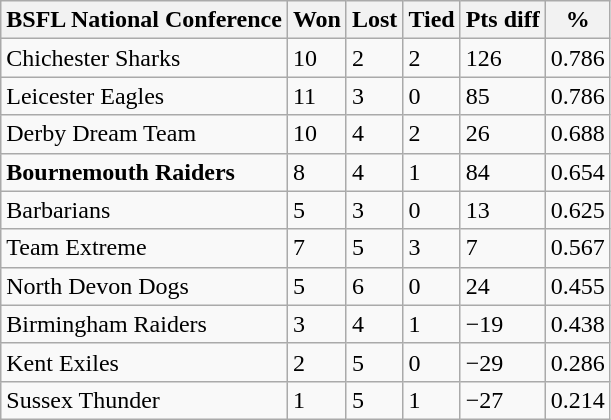<table class="wikitable" border="1">
<tr>
<th>BSFL National Conference</th>
<th>Won</th>
<th>Lost</th>
<th>Tied</th>
<th>Pts diff</th>
<th>%</th>
</tr>
<tr>
<td>Chichester Sharks</td>
<td>10</td>
<td>2</td>
<td>2</td>
<td>126</td>
<td>0.786</td>
</tr>
<tr>
<td>Leicester Eagles</td>
<td>11</td>
<td>3</td>
<td>0</td>
<td>85</td>
<td>0.786</td>
</tr>
<tr>
<td>Derby Dream Team</td>
<td>10</td>
<td>4</td>
<td>2</td>
<td>26</td>
<td>0.688</td>
</tr>
<tr>
<td><strong>Bournemouth Raiders</strong></td>
<td>8</td>
<td>4</td>
<td>1</td>
<td>84</td>
<td>0.654</td>
</tr>
<tr>
<td>Barbarians</td>
<td>5</td>
<td>3</td>
<td>0</td>
<td>13</td>
<td>0.625</td>
</tr>
<tr>
<td>Team Extreme</td>
<td>7</td>
<td>5</td>
<td>3</td>
<td>7</td>
<td>0.567</td>
</tr>
<tr>
<td>North Devon Dogs</td>
<td>5</td>
<td>6</td>
<td>0</td>
<td>24</td>
<td>0.455</td>
</tr>
<tr>
<td>Birmingham Raiders</td>
<td>3</td>
<td>4</td>
<td>1</td>
<td>−19</td>
<td>0.438</td>
</tr>
<tr>
<td>Kent Exiles</td>
<td>2</td>
<td>5</td>
<td>0</td>
<td>−29</td>
<td>0.286</td>
</tr>
<tr>
<td>Sussex Thunder</td>
<td>1</td>
<td>5</td>
<td>1</td>
<td>−27</td>
<td>0.214</td>
</tr>
</table>
